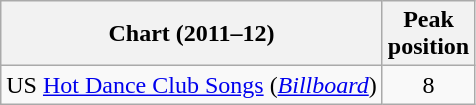<table class="wikitable sortable">
<tr>
<th>Chart (2011–12)</th>
<th>Peak<br>position</th>
</tr>
<tr>
<td>US <a href='#'>Hot Dance Club Songs</a> (<em><a href='#'>Billboard</a></em>)</td>
<td style="text-align:center;">8</td>
</tr>
</table>
